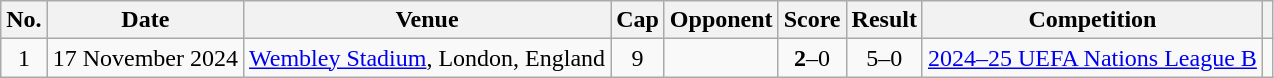<table class="wikitable sortable">
<tr>
<th scope="col">No.</th>
<th scope="col">Date</th>
<th scope="col">Venue</th>
<th scope="col">Cap</th>
<th scope="col">Opponent</th>
<th scope="col">Score</th>
<th scope="col">Result</th>
<th scope="col">Competition</th>
<th scope="col" class="unsortable"></th>
</tr>
<tr>
<td style="text-align: center;">1</td>
<td>17 November 2024</td>
<td><a href='#'>Wembley Stadium</a>, London, England</td>
<td style="text-align: center;">9</td>
<td></td>
<td style="text-align: center;"><strong>2</strong>–0</td>
<td style="text-align: center;">5–0</td>
<td><a href='#'>2024–25 UEFA Nations League B</a></td>
<td style="text-align: center;"></td>
</tr>
</table>
